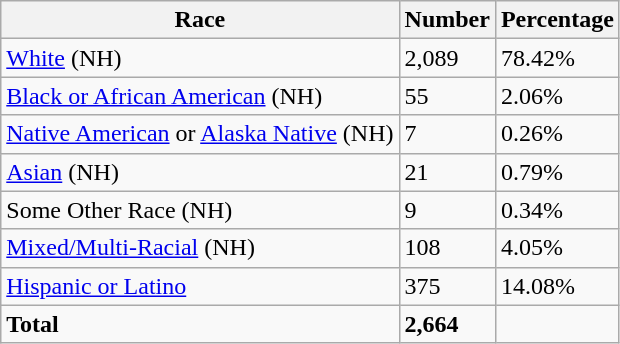<table class="wikitable">
<tr>
<th>Race</th>
<th>Number</th>
<th>Percentage</th>
</tr>
<tr>
<td><a href='#'>White</a> (NH)</td>
<td>2,089</td>
<td>78.42%</td>
</tr>
<tr>
<td><a href='#'>Black or African American</a> (NH)</td>
<td>55</td>
<td>2.06%</td>
</tr>
<tr>
<td><a href='#'>Native American</a> or <a href='#'>Alaska Native</a> (NH)</td>
<td>7</td>
<td>0.26%</td>
</tr>
<tr>
<td><a href='#'>Asian</a> (NH)</td>
<td>21</td>
<td>0.79%</td>
</tr>
<tr>
<td>Some Other Race (NH)</td>
<td>9</td>
<td>0.34%</td>
</tr>
<tr>
<td><a href='#'>Mixed/Multi-Racial</a> (NH)</td>
<td>108</td>
<td>4.05%</td>
</tr>
<tr>
<td><a href='#'>Hispanic or Latino</a></td>
<td>375</td>
<td>14.08%</td>
</tr>
<tr>
<td><strong>Total</strong></td>
<td><strong>2,664</strong></td>
<td></td>
</tr>
</table>
